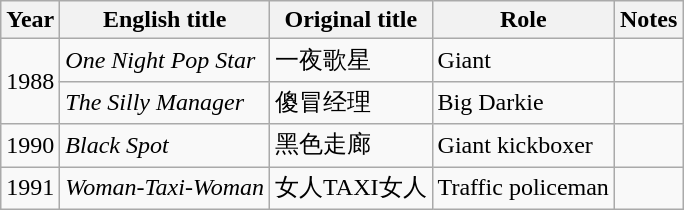<table class="wikitable sortable">
<tr>
<th>Year</th>
<th>English title</th>
<th>Original title</th>
<th>Role</th>
<th class="unsortable">Notes</th>
</tr>
<tr>
<td rowspan=2>1988</td>
<td><em>One Night Pop Star</em></td>
<td>一夜歌星</td>
<td>Giant</td>
<td></td>
</tr>
<tr>
<td><em>The Silly Manager</em></td>
<td>傻冒经理</td>
<td>Big Darkie</td>
<td></td>
</tr>
<tr>
<td>1990</td>
<td><em>Black Spot</em></td>
<td>黑色走廊</td>
<td>Giant kickboxer</td>
<td></td>
</tr>
<tr>
<td>1991</td>
<td><em>Woman-Taxi-Woman</em></td>
<td>女人TAXI女人</td>
<td>Traffic policeman</td>
<td></td>
</tr>
</table>
